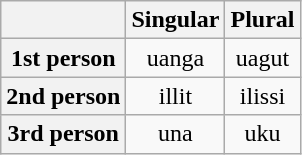<table class="wikitable" style="text-align: center;">
<tr>
<th scope="col"></th>
<th scope="col">Singular</th>
<th scope="col">Plural</th>
</tr>
<tr>
<th scope="row">1st person</th>
<td>uanga</td>
<td>uagut</td>
</tr>
<tr>
<th scope="row">2nd person</th>
<td>illit</td>
<td>ilissi</td>
</tr>
<tr>
<th scope="row">3rd person</th>
<td>una</td>
<td>uku</td>
</tr>
</table>
